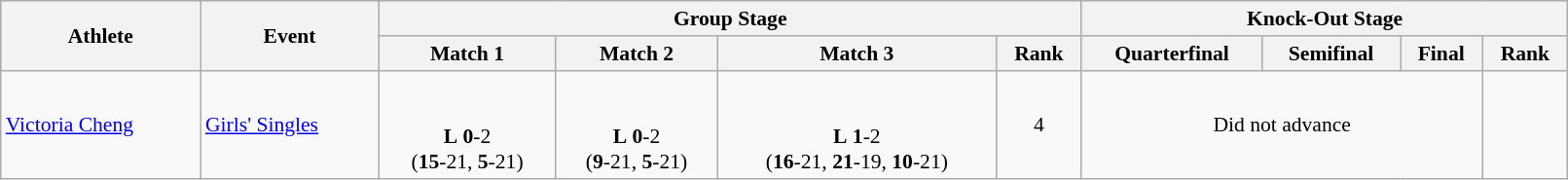<table class="wikitable" width="85%" style="text-align:left; font-size:90%">
<tr>
<th rowspan=2>Athlete</th>
<th rowspan=2>Event</th>
<th colspan=4>Group Stage</th>
<th colspan=4>Knock-Out Stage</th>
</tr>
<tr>
<th>Match 1</th>
<th>Match 2</th>
<th>Match 3</th>
<th>Rank</th>
<th>Quarterfinal</th>
<th>Semifinal</th>
<th>Final</th>
<th>Rank</th>
</tr>
<tr>
<td><a href='#'>Victoria Cheng</a></td>
<td><a href='#'>Girls' Singles</a></td>
<td align=center> <br><br><strong>L</strong> <strong>0</strong>-2 <br> (<strong>15</strong>-21, <strong>5</strong>-21)</td>
<td align=center> <br><br><strong>L</strong> <strong>0</strong>-2<br> (<strong>9</strong>-21, <strong>5</strong>-21)</td>
<td align=center> <br><br><strong>L</strong> <strong>1</strong>-2 <br> (<strong>16</strong>-21, <strong>21</strong>-19, <strong>10</strong>-21)</td>
<td align=center>4</td>
<td colspan="3" align=center>Did not advance</td>
<td></td>
</tr>
</table>
